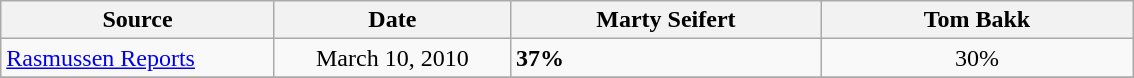<table class="wikitable collapsible">
<tr>
<th width="175px">Source</th>
<th width="150px">Date</th>
<th width="200px" align="center">Marty Seifert</th>
<th width="200px" align="center">Tom Bakk</th>
</tr>
<tr>
<td><a href='#'>Rasmussen Reports</a></td>
<td align="center">March 10, 2010</td>
<td><strong>37%</strong></td>
<td align="center">30%</td>
</tr>
<tr>
</tr>
</table>
